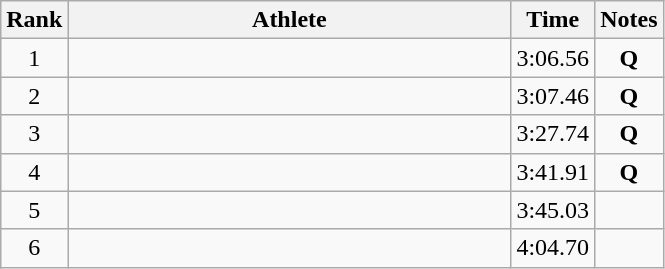<table class=wikitable>
<tr>
<th>Rank</th>
<th style=width:18em>Athlete</th>
<th>Time</th>
<th>Notes</th>
</tr>
<tr align=center>
<td>1</td>
<td align=left></td>
<td>3:06.56</td>
<td><strong>Q</strong></td>
</tr>
<tr align=center>
<td>2</td>
<td align=left></td>
<td>3:07.46</td>
<td><strong>Q</strong></td>
</tr>
<tr align=center>
<td>3</td>
<td align=left></td>
<td>3:27.74</td>
<td><strong>Q</strong></td>
</tr>
<tr align=center>
<td>4</td>
<td align=left></td>
<td>3:41.91</td>
<td><strong>Q</strong></td>
</tr>
<tr align=center>
<td>5</td>
<td align=left></td>
<td>3:45.03</td>
<td></td>
</tr>
<tr align=center>
<td>6</td>
<td align=left></td>
<td>4:04.70</td>
<td></td>
</tr>
</table>
